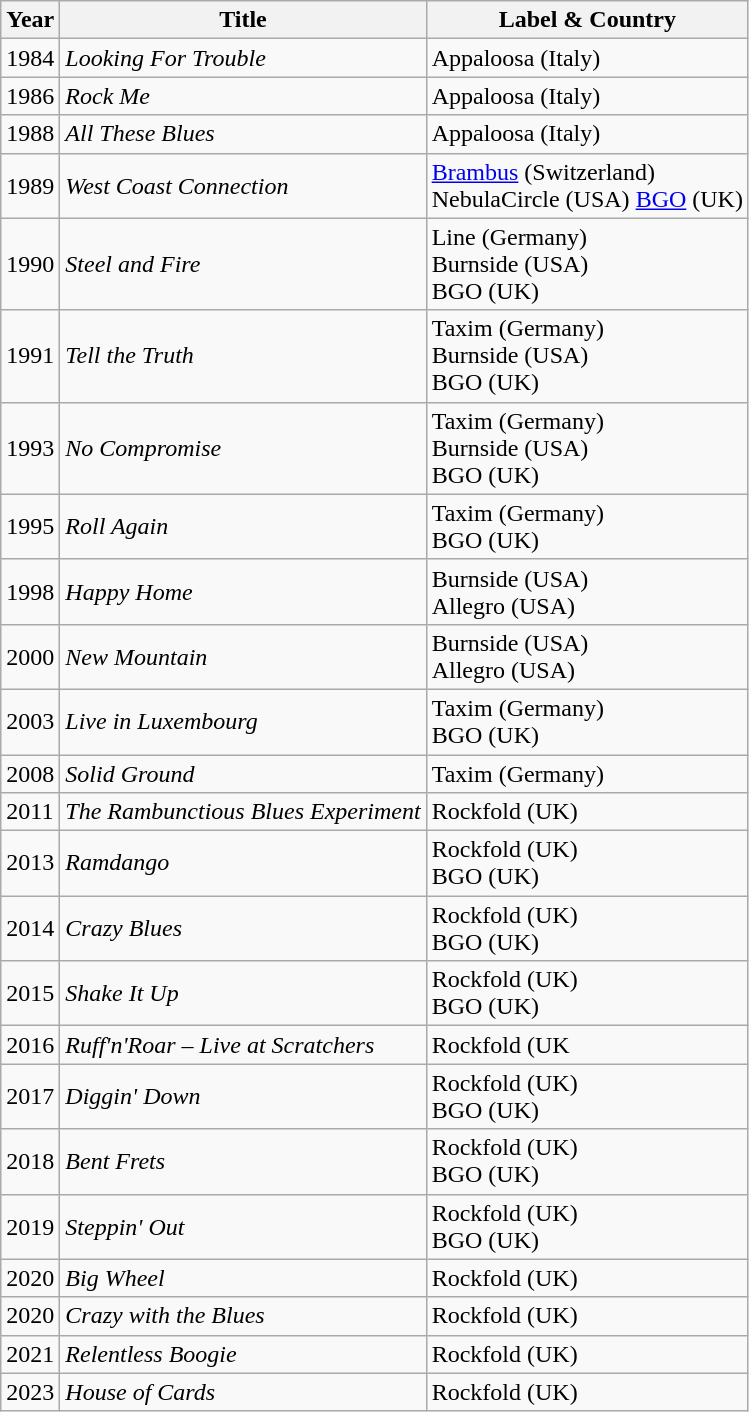<table class="wikitable">
<tr>
<th>Year</th>
<th>Title</th>
<th>Label & Country</th>
</tr>
<tr>
<td>1984</td>
<td><em>Looking For Trouble</em></td>
<td>Appaloosa (Italy)</td>
</tr>
<tr>
<td>1986</td>
<td><em>Rock Me</em></td>
<td>Appaloosa (Italy)</td>
</tr>
<tr>
<td>1988</td>
<td><em>All These Blues</em></td>
<td>Appaloosa (Italy)</td>
</tr>
<tr>
<td>1989</td>
<td><em>West Coast Connection</em></td>
<td><a href='#'>Brambus</a> (Switzerland) <br> NebulaCircle (USA) <be> <a href='#'>BGO</a> (UK)</td>
</tr>
<tr>
<td>1990</td>
<td><em>Steel and Fire</em></td>
<td>Line (Germany) <br> Burnside (USA) <br> BGO (UK)</td>
</tr>
<tr>
<td>1991</td>
<td><em>Tell the Truth</em></td>
<td>Taxim (Germany) <br> Burnside (USA) <br> BGO (UK)</td>
</tr>
<tr>
<td>1993</td>
<td><em>No Compromise</em></td>
<td>Taxim (Germany) <br> Burnside (USA) <br> BGO (UK)</td>
</tr>
<tr>
<td>1995</td>
<td><em>Roll Again</em></td>
<td>Taxim (Germany) <br> BGO (UK)</td>
</tr>
<tr>
<td>1998</td>
<td><em>Happy Home</em></td>
<td>Burnside (USA) <br> Allegro (USA)</td>
</tr>
<tr>
<td>2000</td>
<td><em>New Mountain</em></td>
<td>Burnside (USA) <br> Allegro (USA)</td>
</tr>
<tr>
<td>2003</td>
<td><em>Live in Luxembourg</em></td>
<td>Taxim (Germany) <br> BGO (UK)</td>
</tr>
<tr>
<td>2008</td>
<td><em>Solid Ground</em></td>
<td>Taxim (Germany)</td>
</tr>
<tr>
<td>2011</td>
<td><em>The Rambunctious Blues Experiment</em></td>
<td>Rockfold (UK)</td>
</tr>
<tr>
<td>2013</td>
<td><em>Ramdango</em></td>
<td>Rockfold (UK) <br> BGO (UK)</td>
</tr>
<tr>
<td>2014</td>
<td><em>Crazy Blues</em></td>
<td>Rockfold (UK) <br> BGO (UK)</td>
</tr>
<tr>
<td>2015</td>
<td><em>Shake It Up</em></td>
<td>Rockfold (UK) <br> BGO (UK)</td>
</tr>
<tr>
<td>2016</td>
<td><em>Ruff'n'Roar – Live at Scratchers</em></td>
<td>Rockfold (UK</td>
</tr>
<tr>
<td>2017</td>
<td><em>Diggin' Down</em></td>
<td>Rockfold (UK) <br> BGO (UK)</td>
</tr>
<tr>
<td>2018</td>
<td><em>Bent Frets</em></td>
<td>Rockfold (UK) <br> BGO (UK)</td>
</tr>
<tr>
<td>2019</td>
<td><em>Steppin' Out</em></td>
<td>Rockfold (UK) <br> BGO (UK)</td>
</tr>
<tr>
<td>2020</td>
<td><em>Big Wheel</em></td>
<td>Rockfold (UK)</td>
</tr>
<tr>
<td>2020</td>
<td><em>Crazy with the Blues</em></td>
<td>Rockfold (UK)</td>
</tr>
<tr>
<td>2021</td>
<td><em>Relentless Boogie</em></td>
<td>Rockfold (UK)</td>
</tr>
<tr>
<td>2023</td>
<td><em>House of Cards</em></td>
<td>Rockfold (UK)</td>
</tr>
</table>
